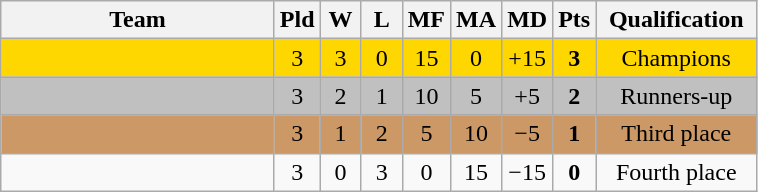<table class="wikitable" style="text-align:center">
<tr>
<th width="175">Team</th>
<th width="20">Pld</th>
<th width="20">W</th>
<th width="20">L</th>
<th width="20">MF</th>
<th width="20">MA</th>
<th width="20">MD</th>
<th width="20">Pts</th>
<th width="100">Qualification</th>
</tr>
<tr bgcolor="gold">
<td align="left"></td>
<td>3</td>
<td>3</td>
<td>0</td>
<td>15</td>
<td>0</td>
<td>+15</td>
<td><strong>3</strong></td>
<td>Champions</td>
</tr>
<tr bgcolor="silver">
<td align="left"></td>
<td>3</td>
<td>2</td>
<td>1</td>
<td>10</td>
<td>5</td>
<td>+5</td>
<td><strong>2</strong></td>
<td>Runners-up</td>
</tr>
<tr bgcolor="cc9966">
<td align="left"></td>
<td>3</td>
<td>1</td>
<td>2</td>
<td>5</td>
<td>10</td>
<td>−5</td>
<td><strong>1</strong></td>
<td>Third place</td>
</tr>
<tr>
<td align="left"></td>
<td>3</td>
<td>0</td>
<td>3</td>
<td>0</td>
<td>15</td>
<td>−15</td>
<td><strong>0</strong></td>
<td>Fourth place</td>
</tr>
</table>
